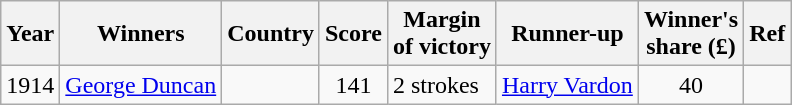<table class="wikitable">
<tr>
<th>Year</th>
<th>Winners</th>
<th>Country</th>
<th>Score</th>
<th>Margin<br>of victory</th>
<th>Runner-up</th>
<th>Winner's<br>share (£)</th>
<th>Ref</th>
</tr>
<tr>
<td>1914</td>
<td><a href='#'>George Duncan</a></td>
<td></td>
<td align=center>141</td>
<td>2 strokes</td>
<td> <a href='#'>Harry Vardon</a></td>
<td align=center>40</td>
<td></td>
</tr>
</table>
